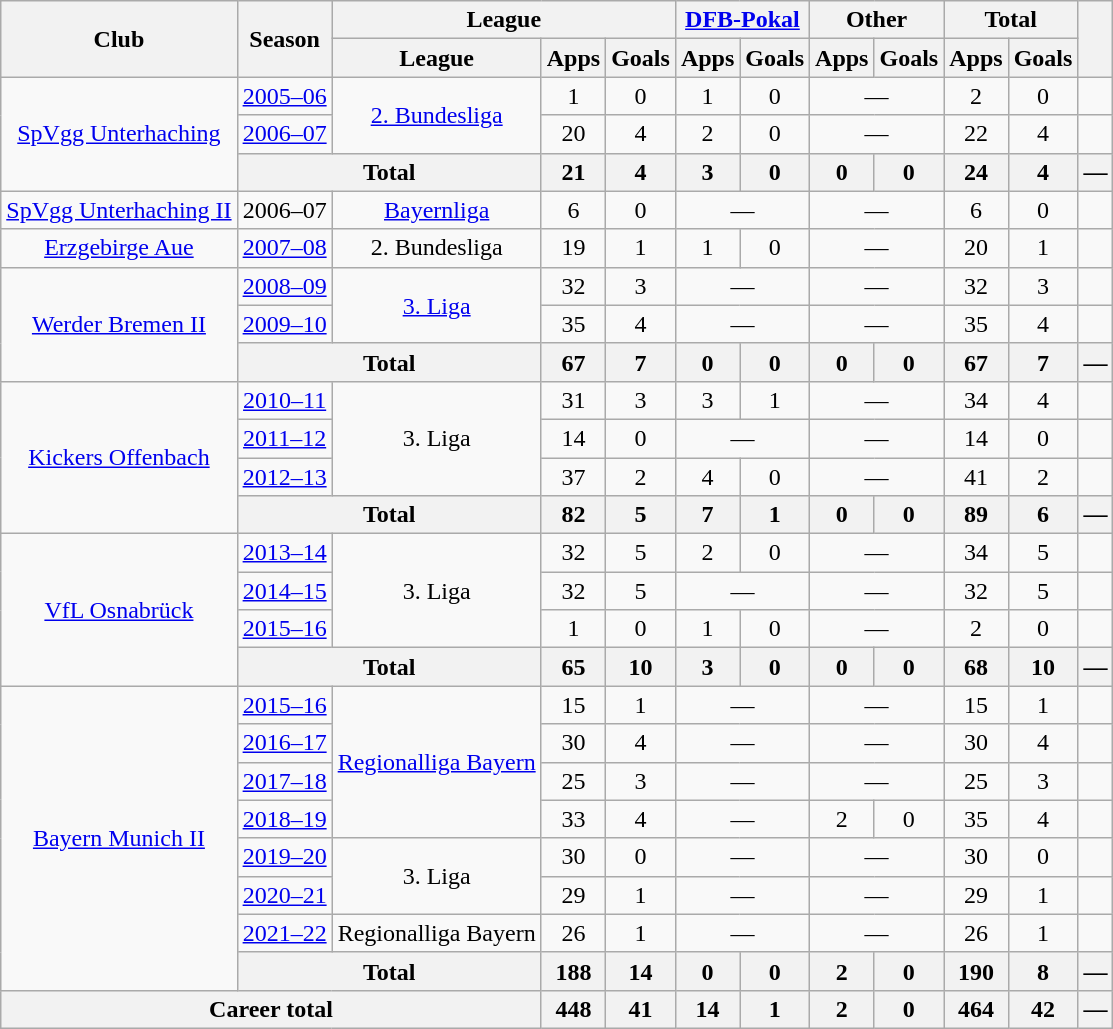<table class="wikitable" style="text-align:center">
<tr>
<th rowspan="2">Club</th>
<th rowspan="2">Season</th>
<th colspan="3">League</th>
<th colspan="2"><a href='#'>DFB-Pokal</a></th>
<th colspan="2">Other</th>
<th colspan="2">Total</th>
<th rowspan="2"></th>
</tr>
<tr>
<th>League</th>
<th>Apps</th>
<th>Goals</th>
<th>Apps</th>
<th>Goals</th>
<th>Apps</th>
<th>Goals</th>
<th>Apps</th>
<th>Goals</th>
</tr>
<tr>
<td rowspan="3"><a href='#'>SpVgg Unterhaching</a></td>
<td><a href='#'>2005–06</a></td>
<td rowspan="2"><a href='#'>2. Bundesliga</a></td>
<td>1</td>
<td>0</td>
<td>1</td>
<td>0</td>
<td colspan="2">—</td>
<td>2</td>
<td>0</td>
<td></td>
</tr>
<tr>
<td><a href='#'>2006–07</a></td>
<td>20</td>
<td>4</td>
<td>2</td>
<td>0</td>
<td colspan="2">—</td>
<td>22</td>
<td>4</td>
<td></td>
</tr>
<tr>
<th colspan="2">Total</th>
<th>21</th>
<th>4</th>
<th>3</th>
<th>0</th>
<th>0</th>
<th>0</th>
<th>24</th>
<th>4</th>
<th>—</th>
</tr>
<tr>
<td><a href='#'>SpVgg Unterhaching II</a></td>
<td>2006–07</td>
<td><a href='#'>Bayernliga</a></td>
<td>6</td>
<td>0</td>
<td colspan="2">—</td>
<td colspan="2">—</td>
<td>6</td>
<td>0</td>
<td></td>
</tr>
<tr>
<td><a href='#'>Erzgebirge Aue</a></td>
<td><a href='#'>2007–08</a></td>
<td>2. Bundesliga</td>
<td>19</td>
<td>1</td>
<td>1</td>
<td>0</td>
<td colspan="2">—</td>
<td>20</td>
<td>1</td>
<td></td>
</tr>
<tr>
<td rowspan="3"><a href='#'>Werder Bremen II</a></td>
<td><a href='#'>2008–09</a></td>
<td rowspan="2"><a href='#'>3. Liga</a></td>
<td>32</td>
<td>3</td>
<td colspan="2">—</td>
<td colspan="2">—</td>
<td>32</td>
<td>3</td>
<td></td>
</tr>
<tr>
<td><a href='#'>2009–10</a></td>
<td>35</td>
<td>4</td>
<td colspan="2">—</td>
<td colspan="2">—</td>
<td>35</td>
<td>4</td>
<td></td>
</tr>
<tr>
<th colspan="2">Total</th>
<th>67</th>
<th>7</th>
<th>0</th>
<th>0</th>
<th>0</th>
<th>0</th>
<th>67</th>
<th>7</th>
<th>—</th>
</tr>
<tr>
<td rowspan="4"><a href='#'>Kickers Offenbach</a></td>
<td><a href='#'>2010–11</a></td>
<td rowspan="3">3. Liga</td>
<td>31</td>
<td>3</td>
<td>3</td>
<td>1</td>
<td colspan="2">—</td>
<td>34</td>
<td>4</td>
<td></td>
</tr>
<tr>
<td><a href='#'>2011–12</a></td>
<td>14</td>
<td>0</td>
<td colspan="2">—</td>
<td colspan="2">—</td>
<td>14</td>
<td>0</td>
<td></td>
</tr>
<tr>
<td><a href='#'>2012–13</a></td>
<td>37</td>
<td>2</td>
<td>4</td>
<td>0</td>
<td colspan="2">—</td>
<td>41</td>
<td>2</td>
<td></td>
</tr>
<tr>
<th colspan="2">Total</th>
<th>82</th>
<th>5</th>
<th>7</th>
<th>1</th>
<th>0</th>
<th>0</th>
<th>89</th>
<th>6</th>
<th>—</th>
</tr>
<tr>
<td rowspan="4"><a href='#'>VfL Osnabrück</a></td>
<td><a href='#'>2013–14</a></td>
<td rowspan="3">3. Liga</td>
<td>32</td>
<td>5</td>
<td>2</td>
<td>0</td>
<td colspan="2">—</td>
<td>34</td>
<td>5</td>
<td></td>
</tr>
<tr>
<td><a href='#'>2014–15</a></td>
<td>32</td>
<td>5</td>
<td colspan="2">—</td>
<td colspan="2">—</td>
<td>32</td>
<td>5</td>
<td></td>
</tr>
<tr>
<td><a href='#'>2015–16</a></td>
<td>1</td>
<td>0</td>
<td>1</td>
<td>0</td>
<td colspan="2">—</td>
<td>2</td>
<td>0</td>
<td></td>
</tr>
<tr>
<th colspan="2">Total</th>
<th>65</th>
<th>10</th>
<th>3</th>
<th>0</th>
<th>0</th>
<th>0</th>
<th>68</th>
<th>10</th>
<th>—</th>
</tr>
<tr>
<td rowspan="8"><a href='#'>Bayern Munich II</a></td>
<td><a href='#'>2015–16</a></td>
<td rowspan="4"><a href='#'>Regionalliga Bayern</a></td>
<td>15</td>
<td>1</td>
<td colspan="2">—</td>
<td colspan="2">—</td>
<td>15</td>
<td>1</td>
<td></td>
</tr>
<tr>
<td><a href='#'>2016–17</a></td>
<td>30</td>
<td>4</td>
<td colspan="2">—</td>
<td colspan="2">—</td>
<td>30</td>
<td>4</td>
<td></td>
</tr>
<tr>
<td><a href='#'>2017–18</a></td>
<td>25</td>
<td>3</td>
<td colspan="2">—</td>
<td colspan="2">—</td>
<td>25</td>
<td>3</td>
<td></td>
</tr>
<tr>
<td><a href='#'>2018–19</a></td>
<td>33</td>
<td>4</td>
<td colspan="2">—</td>
<td>2</td>
<td>0</td>
<td>35</td>
<td>4</td>
<td></td>
</tr>
<tr>
<td><a href='#'>2019–20</a></td>
<td rowspan="2">3. Liga</td>
<td>30</td>
<td>0</td>
<td colspan="2">—</td>
<td colspan="2">—</td>
<td>30</td>
<td>0</td>
<td></td>
</tr>
<tr>
<td><a href='#'>2020–21</a></td>
<td>29</td>
<td>1</td>
<td colspan="2">—</td>
<td colspan="2">—</td>
<td>29</td>
<td>1</td>
</tr>
<tr>
<td><a href='#'>2021–22</a></td>
<td>Regionalliga Bayern</td>
<td>26</td>
<td>1</td>
<td colspan="2">—</td>
<td colspan="2">—</td>
<td>26</td>
<td>1</td>
<td></td>
</tr>
<tr>
<th colspan="2">Total</th>
<th>188</th>
<th>14</th>
<th>0</th>
<th>0</th>
<th>2</th>
<th>0</th>
<th>190</th>
<th>8</th>
<th>—</th>
</tr>
<tr>
<th colspan="3">Career total</th>
<th>448</th>
<th>41</th>
<th>14</th>
<th>1</th>
<th>2</th>
<th>0</th>
<th>464</th>
<th>42</th>
<th>—</th>
</tr>
</table>
